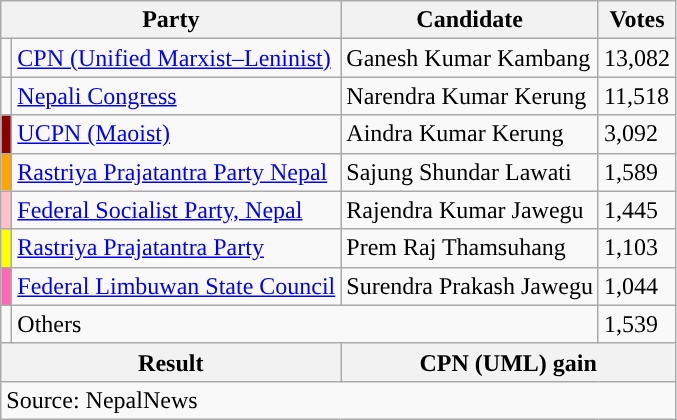<table class="wikitable">
<tr>
<th colspan="2">Party</th>
<th>Candidate</th>
<th>Votes</th>
</tr>
<tr>
<td style="background-color:"></td>
<td><a href='#'>CPN (Unified Marxist–Leninist)</a></td>
<td>Ganesh Kumar Kambang</td>
<td>13,082</td>
</tr>
<tr>
<td style="background-color:"></td>
<td><a href='#'>Nepali Congress</a></td>
<td>Narendra Kumar Kerung</td>
<td>11,518</td>
</tr>
<tr>
<td style="background-color:darkred"></td>
<td><a href='#'>UCPN (Maoist)</a></td>
<td>Aindra Kumar Kerung</td>
<td>3,092</td>
</tr>
<tr>
<td style="background-color:orange"></td>
<td><a href='#'>Rastriya Prajatantra Party Nepal</a></td>
<td>Sajung Shundar Lawati</td>
<td>1,589</td>
</tr>
<tr>
<td style="background-color:#ffc0cb"></td>
<td><a href='#'>Federal Socialist Party, Nepal</a></td>
<td>Rajendra Kumar Jawegu</td>
<td>1,445</td>
</tr>
<tr>
<td style="background-color:yellow"></td>
<td><a href='#'>Rastriya Prajatantra Party</a></td>
<td>Prem Raj Thamsuhang</td>
<td>1,103</td>
</tr>
<tr>
<td style="background-color:hotpink"></td>
<td><a href='#'>Federal Limbuwan State Council</a></td>
<td>Surendra Prakash Jawegu</td>
<td>1,044</td>
</tr>
<tr>
<td></td>
<td colspan="2">Others</td>
<td>1,539</td>
</tr>
<tr>
<th colspan="2">Result</th>
<th colspan="2">CPN (UML) gain</th>
</tr>
<tr>
<td colspan="4">Source: NepalNews</td>
</tr>
</table>
